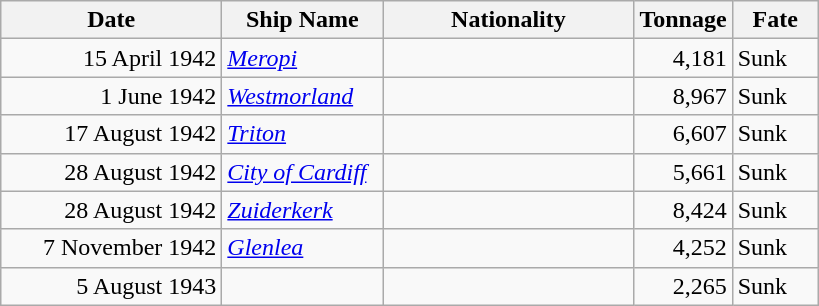<table class="wikitable sortable">
<tr>
<th width="140px">Date</th>
<th width="100px">Ship Name</th>
<th width="160px">Nationality</th>
<th width="25px">Tonnage</th>
<th width="50px">Fate</th>
</tr>
<tr>
<td align="right">15 April 1942</td>
<td align="left"><a href='#'><em>Meropi</em></a></td>
<td align="left"></td>
<td align="right">4,181</td>
<td align="left">Sunk</td>
</tr>
<tr>
<td align="right">1 June 1942</td>
<td align="left"><a href='#'><em>Westmorland</em></a></td>
<td align="left"></td>
<td align="right">8,967</td>
<td align="left">Sunk</td>
</tr>
<tr>
<td align="right">17 August 1942</td>
<td align="left"><a href='#'><em>Triton</em></a></td>
<td align="left"></td>
<td align="right">6,607</td>
<td align="left">Sunk</td>
</tr>
<tr>
<td align="right">28 August 1942</td>
<td align="left"><a href='#'><em>City of Cardiff</em></a></td>
<td align="left"></td>
<td align="right">5,661</td>
<td align="left">Sunk</td>
</tr>
<tr>
<td align="right">28 August 1942</td>
<td align="left"><a href='#'><em>Zuiderkerk</em></a></td>
<td align="left"></td>
<td align="right">8,424</td>
<td align="left">Sunk</td>
</tr>
<tr>
<td align="right">7 November 1942</td>
<td align="left"><a href='#'><em>Glenlea</em></a></td>
<td align="left"></td>
<td align="right">4,252</td>
<td align="left">Sunk</td>
</tr>
<tr>
<td align="right">5 August 1943</td>
<td align="left"></td>
<td align="left"></td>
<td align="right">2,265</td>
<td align="left">Sunk</td>
</tr>
</table>
